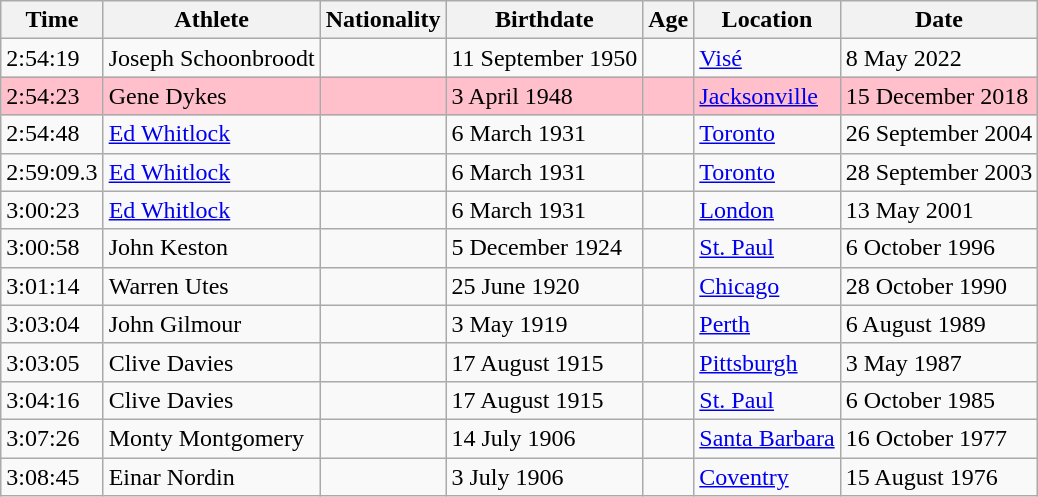<table class="wikitable">
<tr>
<th>Time</th>
<th>Athlete</th>
<th>Nationality</th>
<th>Birthdate</th>
<th>Age</th>
<th>Location</th>
<th>Date</th>
</tr>
<tr>
<td>2:54:19</td>
<td>Joseph Schoonbroodt</td>
<td></td>
<td>11 September 1950</td>
<td></td>
<td><a href='#'>Visé</a></td>
<td>8 May 2022</td>
</tr>
<tr style="background:pink;">
<td>2:54:23 </td>
<td>Gene Dykes</td>
<td></td>
<td>3 April 1948</td>
<td></td>
<td><a href='#'>Jacksonville</a></td>
<td>15 December 2018</td>
</tr>
<tr>
<td>2:54:48</td>
<td><a href='#'>Ed Whitlock</a></td>
<td></td>
<td>6 March 1931</td>
<td></td>
<td><a href='#'>Toronto</a></td>
<td>26 September 2004</td>
</tr>
<tr>
<td>2:59:09.3</td>
<td><a href='#'>Ed Whitlock</a></td>
<td></td>
<td>6 March 1931</td>
<td></td>
<td><a href='#'>Toronto</a></td>
<td>28 September 2003</td>
</tr>
<tr>
<td>3:00:23</td>
<td><a href='#'>Ed Whitlock</a></td>
<td></td>
<td>6 March 1931</td>
<td></td>
<td><a href='#'>London</a></td>
<td>13 May 2001</td>
</tr>
<tr>
<td>3:00:58</td>
<td>John Keston</td>
<td></td>
<td>5 December 1924</td>
<td></td>
<td><a href='#'>St. Paul</a></td>
<td>6 October 1996</td>
</tr>
<tr>
<td>3:01:14</td>
<td>Warren Utes</td>
<td></td>
<td>25 June 1920</td>
<td></td>
<td><a href='#'>Chicago</a></td>
<td>28 October 1990</td>
</tr>
<tr>
<td>3:03:04</td>
<td>John Gilmour</td>
<td></td>
<td>3 May 1919</td>
<td></td>
<td><a href='#'>Perth</a></td>
<td>6 August 1989</td>
</tr>
<tr>
<td>3:03:05</td>
<td>Clive Davies</td>
<td></td>
<td>17 August 1915</td>
<td></td>
<td><a href='#'>Pittsburgh</a></td>
<td>3 May 1987</td>
</tr>
<tr>
<td>3:04:16</td>
<td>Clive Davies</td>
<td></td>
<td>17 August 1915</td>
<td></td>
<td><a href='#'>St. Paul</a></td>
<td>6 October 1985</td>
</tr>
<tr>
<td>3:07:26</td>
<td>Monty Montgomery</td>
<td></td>
<td>14 July 1906</td>
<td></td>
<td><a href='#'>Santa Barbara</a></td>
<td>16 October 1977</td>
</tr>
<tr>
<td>3:08:45</td>
<td>Einar Nordin</td>
<td></td>
<td>3 July 1906</td>
<td></td>
<td><a href='#'>Coventry</a></td>
<td>15 August 1976</td>
</tr>
</table>
